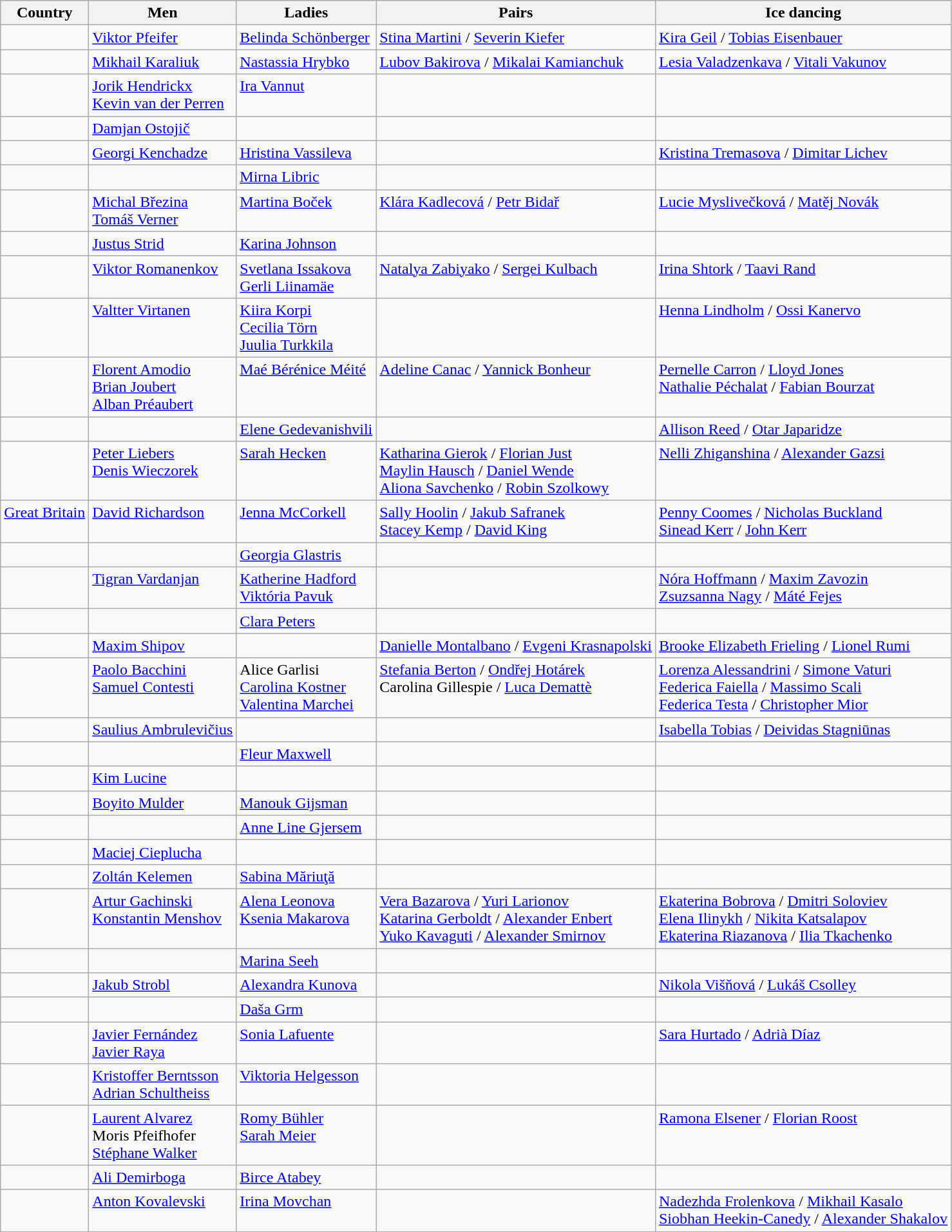<table class="wikitable">
<tr>
<th>Country</th>
<th>Men</th>
<th>Ladies</th>
<th>Pairs</th>
<th>Ice dancing</th>
</tr>
<tr Valign="Top">
<td></td>
<td><a href='#'>Viktor Pfeifer</a></td>
<td><a href='#'>Belinda Schönberger</a></td>
<td><a href='#'>Stina Martini</a> / <a href='#'>Severin Kiefer</a></td>
<td><a href='#'>Kira Geil</a> / <a href='#'>Tobias Eisenbauer</a></td>
</tr>
<tr Valign="Top">
<td></td>
<td><a href='#'>Mikhail Karaliuk</a></td>
<td><a href='#'>Nastassia Hrybko</a></td>
<td><a href='#'>Lubov Bakirova</a> / <a href='#'>Mikalai Kamianchuk</a></td>
<td><a href='#'>Lesia Valadzenkava</a> / <a href='#'>Vitali Vakunov</a></td>
</tr>
<tr Valign="Top">
<td></td>
<td><a href='#'>Jorik Hendrickx</a> <br> <a href='#'>Kevin van der Perren</a></td>
<td><a href='#'>Ira Vannut</a></td>
<td></td>
<td></td>
</tr>
<tr Valign="Top">
<td></td>
<td><a href='#'>Damjan Ostojič</a></td>
<td></td>
<td></td>
<td></td>
</tr>
<tr Valign="Top">
<td></td>
<td><a href='#'>Georgi Kenchadze</a></td>
<td><a href='#'>Hristina Vassileva</a></td>
<td></td>
<td><a href='#'>Kristina Tremasova</a> / <a href='#'>Dimitar Lichev</a></td>
</tr>
<tr Valign="Top">
<td></td>
<td></td>
<td><a href='#'>Mirna Libric</a></td>
<td></td>
<td></td>
</tr>
<tr Valign="Top">
<td></td>
<td><a href='#'>Michal Březina</a> <br> <a href='#'>Tomáš Verner</a></td>
<td><a href='#'>Martina Boček</a></td>
<td><a href='#'>Klára Kadlecová</a> / <a href='#'>Petr Bidař</a></td>
<td><a href='#'>Lucie Myslivečková</a> / <a href='#'>Matěj Novák</a></td>
</tr>
<tr Valign="Top">
<td></td>
<td><a href='#'>Justus Strid</a></td>
<td><a href='#'>Karina Johnson</a></td>
<td></td>
<td></td>
</tr>
<tr Valign="Top">
<td></td>
<td><a href='#'>Viktor Romanenkov</a></td>
<td><a href='#'>Svetlana Issakova</a> <br> <a href='#'>Gerli Liinamäe</a></td>
<td><a href='#'>Natalya Zabiyako</a> / <a href='#'>Sergei Kulbach</a></td>
<td><a href='#'>Irina Shtork</a> / <a href='#'>Taavi Rand</a></td>
</tr>
<tr Valign="Top">
<td></td>
<td><a href='#'>Valtter Virtanen</a></td>
<td><a href='#'>Kiira Korpi</a> <br> <a href='#'>Cecilia Törn</a> <br> <a href='#'>Juulia Turkkila</a></td>
<td></td>
<td><a href='#'>Henna Lindholm</a> / <a href='#'>Ossi Kanervo</a></td>
</tr>
<tr Valign="Top">
<td></td>
<td><a href='#'>Florent Amodio</a> <br> <a href='#'>Brian Joubert</a> <br> <a href='#'>Alban Préaubert</a></td>
<td><a href='#'>Maé Bérénice Méité</a></td>
<td><a href='#'>Adeline Canac</a> / <a href='#'>Yannick Bonheur</a></td>
<td><a href='#'>Pernelle Carron</a> / <a href='#'>Lloyd Jones</a> <br> <a href='#'>Nathalie Péchalat</a> / <a href='#'>Fabian Bourzat</a></td>
</tr>
<tr Valign="Top">
<td></td>
<td></td>
<td><a href='#'>Elene Gedevanishvili</a></td>
<td></td>
<td><a href='#'>Allison Reed</a> / <a href='#'>Otar Japaridze</a></td>
</tr>
<tr Valign="Top">
<td></td>
<td><a href='#'>Peter Liebers</a> <br> <a href='#'>Denis Wieczorek</a></td>
<td><a href='#'>Sarah Hecken</a></td>
<td><a href='#'>Katharina Gierok</a> / <a href='#'>Florian Just</a> <br> <a href='#'>Maylin Hausch</a> / <a href='#'>Daniel Wende</a> <br> <a href='#'>Aliona Savchenko</a> / <a href='#'>Robin Szolkowy</a></td>
<td><a href='#'>Nelli Zhiganshina</a> / <a href='#'>Alexander Gazsi</a></td>
</tr>
<tr Valign="Top">
<td> <a href='#'>Great Britain</a></td>
<td><a href='#'>David Richardson</a></td>
<td><a href='#'>Jenna McCorkell</a></td>
<td><a href='#'>Sally Hoolin</a> / <a href='#'>Jakub Safranek</a> <br> <a href='#'>Stacey Kemp</a> / <a href='#'>David King</a></td>
<td><a href='#'>Penny Coomes</a> / <a href='#'>Nicholas Buckland</a> <br> <a href='#'>Sinead Kerr</a> / <a href='#'>John Kerr</a></td>
</tr>
<tr Valign="Top">
<td></td>
<td></td>
<td><a href='#'>Georgia Glastris</a></td>
<td></td>
<td></td>
</tr>
<tr Valign="Top">
<td></td>
<td><a href='#'>Tigran Vardanjan</a></td>
<td><a href='#'>Katherine Hadford</a> <br> <a href='#'>Viktória Pavuk</a></td>
<td></td>
<td><a href='#'>Nóra Hoffmann</a> / <a href='#'>Maxim Zavozin</a> <br> <a href='#'>Zsuzsanna Nagy</a> / <a href='#'>Máté Fejes</a></td>
</tr>
<tr Valign="Top">
<td></td>
<td></td>
<td><a href='#'>Clara Peters</a></td>
<td></td>
<td></td>
</tr>
<tr Valign="Top">
<td></td>
<td><a href='#'>Maxim Shipov</a></td>
<td></td>
<td><a href='#'>Danielle Montalbano</a> / <a href='#'>Evgeni Krasnapolski</a></td>
<td><a href='#'>Brooke Elizabeth Frieling</a> / <a href='#'>Lionel Rumi</a></td>
</tr>
<tr Valign="Top">
<td></td>
<td><a href='#'>Paolo Bacchini</a> <br> <a href='#'>Samuel Contesti</a></td>
<td>Alice Garlisi <br> <a href='#'>Carolina Kostner</a> <br> <a href='#'>Valentina Marchei</a></td>
<td><a href='#'>Stefania Berton</a> / <a href='#'>Ondřej Hotárek</a> <br> Carolina Gillespie / <a href='#'>Luca Demattè</a></td>
<td><a href='#'>Lorenza Alessandrini</a> / <a href='#'>Simone Vaturi</a> <br> <a href='#'>Federica Faiella</a> / <a href='#'>Massimo Scali</a> <br> <a href='#'>Federica Testa</a> / <a href='#'>Christopher Mior</a></td>
</tr>
<tr Valign="Top">
<td></td>
<td><a href='#'>Saulius Ambrulevičius</a></td>
<td></td>
<td></td>
<td><a href='#'>Isabella Tobias</a> / <a href='#'>Deividas Stagniūnas</a></td>
</tr>
<tr Valign="Top">
<td></td>
<td></td>
<td><a href='#'>Fleur Maxwell</a></td>
<td></td>
<td></td>
</tr>
<tr Valign="Top">
<td></td>
<td><a href='#'>Kim Lucine</a></td>
<td></td>
<td></td>
<td></td>
</tr>
<tr Valign="Top">
<td></td>
<td><a href='#'>Boyito Mulder</a></td>
<td><a href='#'>Manouk Gijsman</a></td>
<td></td>
<td></td>
</tr>
<tr Valign="Top">
<td></td>
<td></td>
<td><a href='#'>Anne Line Gjersem</a></td>
<td></td>
<td></td>
</tr>
<tr Valign="Top">
<td></td>
<td><a href='#'>Maciej Cieplucha</a></td>
<td></td>
<td></td>
<td></td>
</tr>
<tr Valign="Top">
<td></td>
<td><a href='#'>Zoltán Kelemen</a></td>
<td><a href='#'>Sabina Măriuţă</a></td>
<td></td>
<td></td>
</tr>
<tr Valign="Top">
<td></td>
<td><a href='#'>Artur Gachinski</a> <br> <a href='#'>Konstantin Menshov</a></td>
<td><a href='#'>Alena Leonova</a> <br> <a href='#'>Ksenia Makarova</a></td>
<td><a href='#'>Vera Bazarova</a> / <a href='#'>Yuri Larionov</a> <br> <a href='#'>Katarina Gerboldt</a> / <a href='#'>Alexander Enbert</a> <br> <a href='#'>Yuko Kavaguti</a> / <a href='#'>Alexander Smirnov</a></td>
<td><a href='#'>Ekaterina Bobrova</a> / <a href='#'>Dmitri Soloviev</a> <br> <a href='#'>Elena Ilinykh</a> / <a href='#'>Nikita Katsalapov</a> <br> <a href='#'>Ekaterina Riazanova</a> / <a href='#'>Ilia Tkachenko</a></td>
</tr>
<tr Valign="Top">
<td></td>
<td></td>
<td><a href='#'>Marina Seeh</a></td>
<td></td>
<td></td>
</tr>
<tr Valign="Top">
<td></td>
<td><a href='#'>Jakub Strobl</a></td>
<td><a href='#'>Alexandra Kunova</a></td>
<td></td>
<td><a href='#'>Nikola Višňová</a> / <a href='#'>Lukáš Csolley</a></td>
</tr>
<tr Valign="Top">
<td></td>
<td></td>
<td><a href='#'>Daša Grm</a></td>
<td></td>
<td></td>
</tr>
<tr Valign="Top">
<td></td>
<td><a href='#'>Javier Fernández</a> <br> <a href='#'>Javier Raya</a></td>
<td><a href='#'>Sonia Lafuente</a></td>
<td></td>
<td><a href='#'>Sara Hurtado</a> / <a href='#'>Adrià Díaz</a></td>
</tr>
<tr Valign="Top">
<td></td>
<td><a href='#'>Kristoffer Berntsson</a> <br> <a href='#'>Adrian Schultheiss</a></td>
<td><a href='#'>Viktoria Helgesson</a></td>
<td></td>
<td></td>
</tr>
<tr Valign="Top">
<td></td>
<td><a href='#'>Laurent Alvarez</a> <br> Moris Pfeifhofer <br> <a href='#'>Stéphane Walker</a></td>
<td><a href='#'>Romy Bühler</a> <br> <a href='#'>Sarah Meier</a></td>
<td></td>
<td><a href='#'>Ramona Elsener</a> / <a href='#'>Florian Roost</a></td>
</tr>
<tr Valign="Top">
<td></td>
<td><a href='#'>Ali Demirboga</a></td>
<td><a href='#'>Birce Atabey</a></td>
<td></td>
<td></td>
</tr>
<tr Valign="Top">
<td></td>
<td><a href='#'>Anton Kovalevski</a></td>
<td><a href='#'>Irina Movchan</a></td>
<td></td>
<td><a href='#'>Nadezhda Frolenkova</a> / <a href='#'>Mikhail Kasalo</a> <br> <a href='#'>Siobhan Heekin-Canedy</a> / <a href='#'>Alexander Shakalov</a></td>
</tr>
</table>
